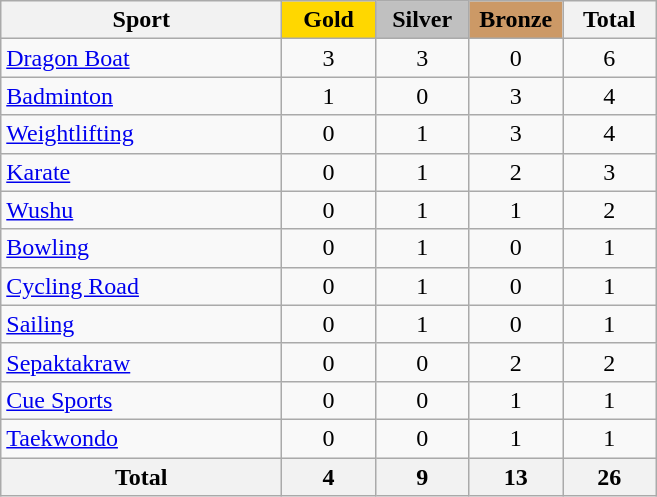<table class="wikitable sortable" style="text-align:center">
<tr>
<th width=180>Sport</th>
<th scope="col" style="background:gold; width:55px;">Gold</th>
<th scope="col" style="background:silver; width:55px;">Silver</th>
<th scope="col" style="background:#cc9966; width:55px;">Bronze</th>
<th width=55>Total</th>
</tr>
<tr>
<td align=left><a href='#'>Dragon Boat</a></td>
<td>3</td>
<td>3</td>
<td>0</td>
<td>6</td>
</tr>
<tr>
<td align=left><a href='#'>Badminton</a></td>
<td>1</td>
<td>0</td>
<td>3</td>
<td>4</td>
</tr>
<tr>
<td align=left><a href='#'>Weightlifting</a></td>
<td>0</td>
<td>1</td>
<td>3</td>
<td>4</td>
</tr>
<tr>
<td align=left><a href='#'>Karate</a></td>
<td>0</td>
<td>1</td>
<td>2</td>
<td>3</td>
</tr>
<tr>
<td align=left><a href='#'>Wushu</a></td>
<td>0</td>
<td>1</td>
<td>1</td>
<td>2</td>
</tr>
<tr>
<td align=left><a href='#'>Bowling</a></td>
<td>0</td>
<td>1</td>
<td>0</td>
<td>1</td>
</tr>
<tr>
<td align=left><a href='#'>Cycling Road</a></td>
<td>0</td>
<td>1</td>
<td>0</td>
<td>1</td>
</tr>
<tr>
<td align=left><a href='#'>Sailing</a></td>
<td>0</td>
<td>1</td>
<td>0</td>
<td>1</td>
</tr>
<tr>
<td align=left><a href='#'>Sepaktakraw</a></td>
<td>0</td>
<td>0</td>
<td>2</td>
<td>2</td>
</tr>
<tr>
<td align=left><a href='#'>Cue Sports</a></td>
<td>0</td>
<td>0</td>
<td>1</td>
<td>1</td>
</tr>
<tr>
<td align=left><a href='#'>Taekwondo</a></td>
<td>0</td>
<td>0</td>
<td>1</td>
<td>1</td>
</tr>
<tr>
<th>Total</th>
<th>4</th>
<th>9</th>
<th>13</th>
<th>26</th>
</tr>
</table>
